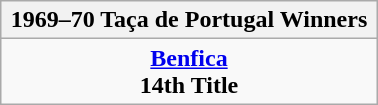<table class="wikitable" style="text-align: center; margin: 0 auto; width: 20%">
<tr>
<th>1969–70 Taça de Portugal Winners</th>
</tr>
<tr>
<td><strong><a href='#'>Benfica</a></strong><br><strong>14th Title</strong></td>
</tr>
</table>
